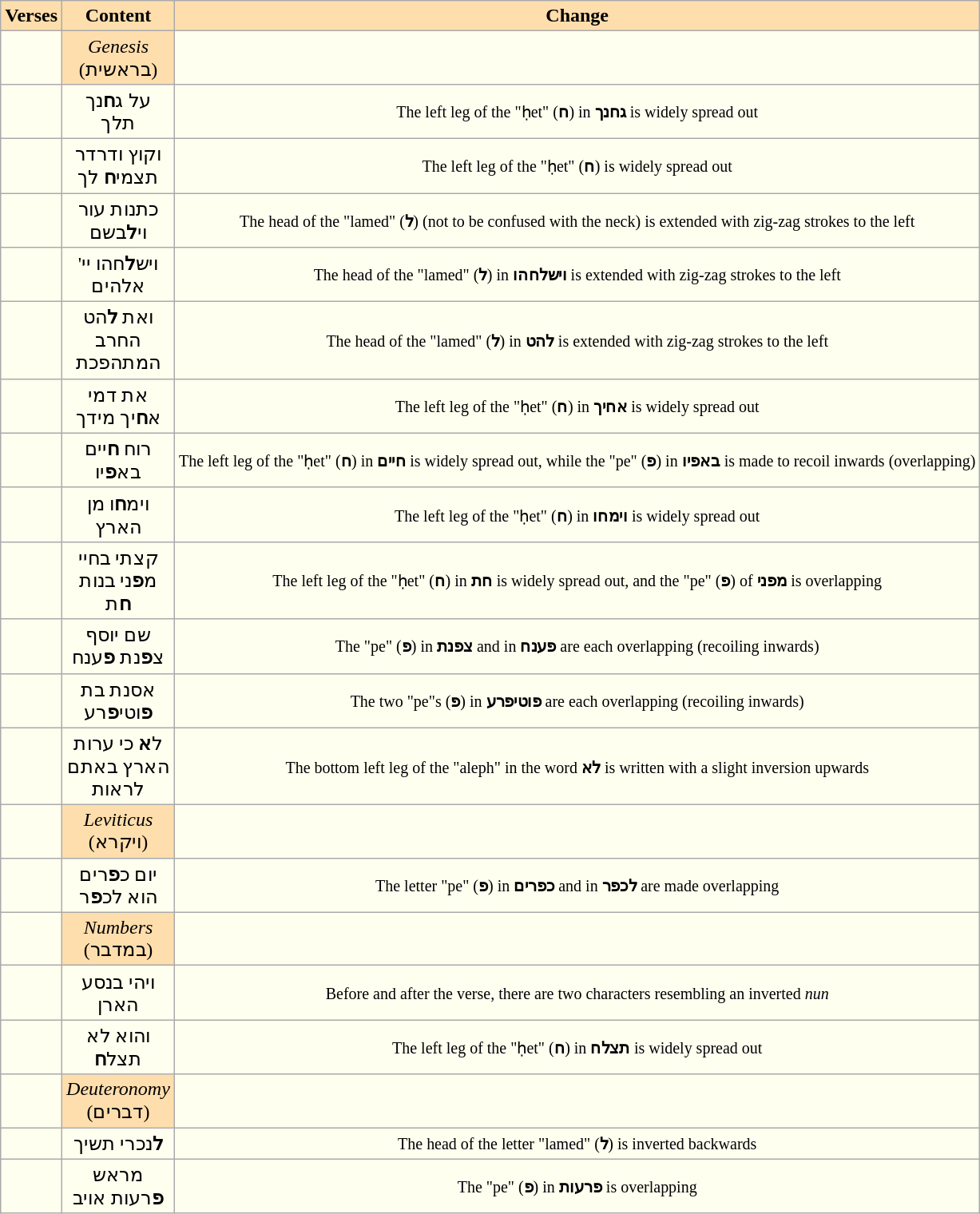<table class="wikitable" style="background:Ivory; text-align:center">
<tr>
<th style="background:Navajowhite;">Verses</th>
<th style="background:Navajowhite;">Content</th>
<th style="background:Navajowhite;">Change</th>
</tr>
<tr>
<td></td>
<td columnspan=3; style="background:Navajowhite; text-align:center; width:65px"><em>Genesis</em> (בראשית)</td>
<td></td>
</tr>
<tr>
<td></td>
<td>על ג<strong>ח</strong>נך תלך</td>
<td><small>The left leg of the "ḥet" (<strong>ח</strong>) in <strong>גחנך</strong> is widely spread out</small></td>
</tr>
<tr>
<td></td>
<td>וקוץ ודרדר תצמי<strong>ח</strong> לך</td>
<td><small>The left leg of the "ḥet" (<strong>ח</strong>) is widely spread out</small></td>
</tr>
<tr>
<td></td>
<td>כתנות עור וי<strong>ל</strong>בשם</td>
<td><small>The head of the "lamed" (<strong>ל</strong>) (not to be confused with the neck) is extended with zig-zag strokes to the left</small></td>
</tr>
<tr>
<td></td>
<td>ויש<strong>ל</strong>חהו יי' אלהים</td>
<td><small>The head of the "lamed" (<strong>ל</strong>) in <strong>וישלחהו</strong> is extended with zig-zag strokes to the left</small></td>
</tr>
<tr>
<td></td>
<td>ואת <strong>ל</strong>הט החרב המתהפכת</td>
<td><small>The head of the "lamed" (<strong>ל</strong>) in <strong>להט</strong> is extended with zig-zag strokes to the left</small></td>
</tr>
<tr>
<td></td>
<td>את דמי א<strong>ח</strong>יך מידך</td>
<td><small>The left leg of the "ḥet" (<strong>ח</strong>) in <strong>אחיך</strong> is widely spread out</small></td>
</tr>
<tr>
<td></td>
<td>רוח <strong>ח</strong>יים בא<strong>פ</strong>יו</td>
<td><small>The left leg of the "ḥet" (<strong>ח</strong>) in <strong>חיים</strong> is widely spread out, while the "pe" (<strong>פ</strong>) in <strong>באפיו</strong> is made to recoil inwards (overlapping)</small></td>
</tr>
<tr>
<td></td>
<td>וימ<strong>ח</strong>ו מן הארץ</td>
<td><small>The left leg of the "ḥet" (<strong>ח</strong>) in <strong>וימחו</strong> is widely spread out</small></td>
</tr>
<tr>
<td></td>
<td>קצתי בחיי מ<strong>פ</strong>ני בנות <strong>ח</strong>ת</td>
<td><small>The left leg of the "ḥet" (<strong>ח</strong>) in <strong>חת</strong> is widely spread out, and the "pe" (<strong>פ</strong>) of <strong>מפני</strong> is overlapping</small></td>
</tr>
<tr>
<td></td>
<td>שם יוסף צ<strong>פ</strong>נת <strong>פ</strong>ענח</td>
<td><small>The "pe" (<strong>פ</strong>) in <strong>צפנת</strong> and in <strong>פענח</strong> are each overlapping (recoiling inwards)</small></td>
</tr>
<tr>
<td></td>
<td>אסנת בת <strong>פ</strong>וטי<strong>פ</strong>רע</td>
<td><small>The two "pe"s (<strong>פ</strong>) in <strong>פוטיפרע</strong> are each overlapping (recoiling inwards)</small></td>
</tr>
<tr>
<td></td>
<td>ל<strong>א</strong> כי ערות הארץ באתם לראות</td>
<td><small>The bottom left leg of the "aleph" in the word <strong>לא</strong> is written with a slight inversion upwards</small></td>
</tr>
<tr>
<td></td>
<td columnspan=3; style="background:Navajowhite; text-align:center; width:65px"><em>Leviticus</em> (ויקרא)</td>
<td></td>
</tr>
<tr>
<td></td>
<td>יום כ<strong>פ</strong>רים הוא לכ<strong>פ</strong>ר</td>
<td><small>The letter "pe" (<strong>פ</strong>) in <strong>כפרים</strong> and in <strong>לכפר</strong> are made overlapping</small></td>
</tr>
<tr>
<td></td>
<td columnspan=3; style="background:Navajowhite; text-align:center; width:65px"><em>Numbers</em> (במדבר)</td>
<td></td>
</tr>
<tr>
<td></td>
<td>ויהי בנסע הארן</td>
<td><small>Before and after the verse, there are two characters resembling an inverted <em>nun</em></small></td>
</tr>
<tr>
<td></td>
<td>והוא לא תצל<strong>ח</strong></td>
<td><small>The left leg of the "ḥet" (<strong>ח</strong>) in <strong>תצלח</strong> is widely spread out</small></td>
</tr>
<tr>
<td></td>
<td columnspan=3; style="background:Navajowhite; text-align:center; width:65px"><em>Deuteronomy</em> (דברים)</td>
<td></td>
</tr>
<tr>
<td></td>
<td><strong>ל</strong>נכרי תשיך</td>
<td><small>The head of the letter "lamed" (<strong>ל</strong>) is inverted backwards</small></td>
</tr>
<tr>
<td></td>
<td>מראש <strong>פ</strong>רעות אויב</td>
<td><small>The "pe" (<strong>פ</strong>) in <strong>פרעות</strong> is overlapping</small></td>
</tr>
</table>
